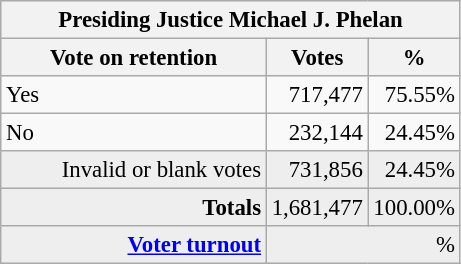<table class="wikitable" style="font-size: 95%;">
<tr style="background-color:#E9E9E9">
<th colspan=7>Presiding Justice Michael J. Phelan</th>
</tr>
<tr style="background-color:#E9E9E9">
<th style="width: 170px">Vote on retention</th>
<th style="width: 50px">Votes</th>
<th style="width: 40px">%</th>
</tr>
<tr>
<td>Yes</td>
<td align="right">717,477</td>
<td align="right">75.55%</td>
</tr>
<tr>
<td>No</td>
<td align="right">232,144</td>
<td align="right">24.45%</td>
</tr>
<tr style="background-color:#EEEEEE">
<td align="right">Invalid or blank votes</td>
<td align="right">731,856</td>
<td align="right">24.45%</td>
</tr>
<tr style="background-color:#EEEEEE">
<td colspan="1" align="right"><strong>Totals</strong></td>
<td align="right">1,681,477</td>
<td align="right">100.00%</td>
</tr>
<tr style="background-color:#EEEEEE">
<td align="right"><strong><a href='#'>Voter turnout</a></strong></td>
<td colspan="2" align="right">%</td>
</tr>
</table>
